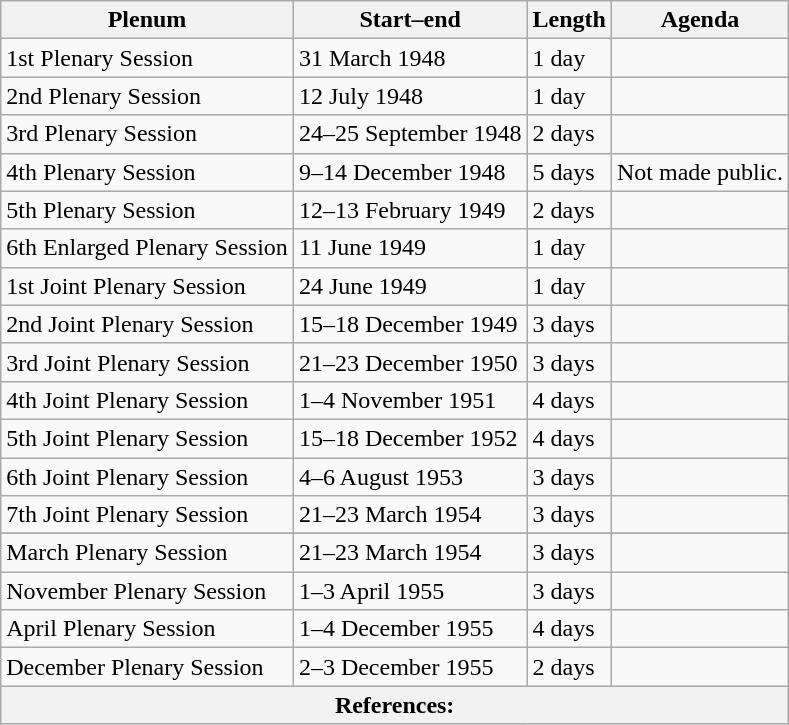<table class="wikitable">
<tr>
<th scope="col">Plenum</th>
<th scope="col">Start–end</th>
<th scope="col">Length</th>
<th scope="col">Agenda</th>
</tr>
<tr>
<td>1st Plenary Session</td>
<td>31 March 1948</td>
<td>1 day</td>
<td></td>
</tr>
<tr>
<td>2nd Plenary Session</td>
<td>12 July 1948</td>
<td>1 day</td>
<td></td>
</tr>
<tr>
<td>3rd Plenary Session</td>
<td>24–25 September 1948</td>
<td>2 days</td>
<td></td>
</tr>
<tr>
<td>4th Plenary Session</td>
<td>9–14 December 1948</td>
<td>5 days</td>
<td>Not made public.</td>
</tr>
<tr>
<td>5th Plenary Session</td>
<td>12–13 February 1949</td>
<td>2 days</td>
<td></td>
</tr>
<tr>
<td>6th Enlarged Plenary Session</td>
<td>11 June 1949</td>
<td>1 day</td>
<td></td>
</tr>
<tr>
<td>1st Joint Plenary Session</td>
<td>24 June 1949</td>
<td>1 day</td>
<td></td>
</tr>
<tr>
<td>2nd Joint Plenary Session</td>
<td>15–18 December 1949</td>
<td>3 days</td>
<td></td>
</tr>
<tr>
<td>3rd Joint Plenary Session</td>
<td>21–23 December 1950</td>
<td>3 days</td>
<td></td>
</tr>
<tr>
<td>4th Joint Plenary Session</td>
<td>1–4 November 1951</td>
<td>4 days</td>
<td></td>
</tr>
<tr>
<td>5th Joint Plenary Session</td>
<td>15–18 December 1952</td>
<td>4 days</td>
<td></td>
</tr>
<tr>
<td>6th Joint Plenary Session</td>
<td>4–6 August 1953</td>
<td>3 days</td>
<td></td>
</tr>
<tr>
<td>7th Joint Plenary Session</td>
<td>21–23 March 1954</td>
<td>3 days</td>
<td></td>
</tr>
<tr>
</tr>
<tr>
<td>March Plenary Session</td>
<td>21–23 March 1954</td>
<td>3 days</td>
<td></td>
</tr>
<tr>
<td>November Plenary Session</td>
<td>1–3 April 1955</td>
<td>3 days</td>
<td></td>
</tr>
<tr>
<td>April Plenary Session</td>
<td>1–4 December 1955</td>
<td>4 days</td>
<td></td>
</tr>
<tr>
<td>December Plenary Session</td>
<td>2–3 December 1955</td>
<td>2 days</td>
<td></td>
</tr>
<tr>
<th colspan="4" unsortable><strong>References:</strong><br></th>
</tr>
</table>
